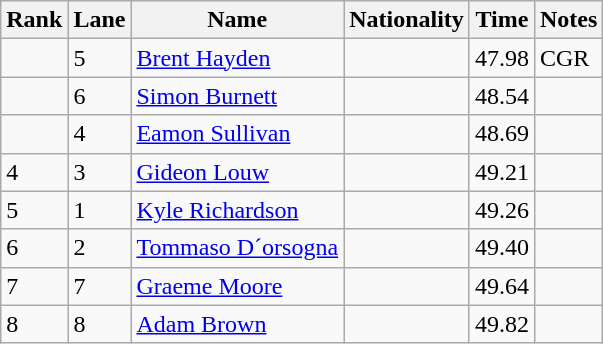<table class="wikitable">
<tr>
<th>Rank</th>
<th>Lane</th>
<th>Name</th>
<th>Nationality</th>
<th>Time</th>
<th>Notes</th>
</tr>
<tr>
<td></td>
<td>5</td>
<td><a href='#'>Brent Hayden</a></td>
<td></td>
<td>47.98</td>
<td>CGR</td>
</tr>
<tr>
<td></td>
<td>6</td>
<td><a href='#'>Simon Burnett</a></td>
<td></td>
<td>48.54</td>
<td></td>
</tr>
<tr>
<td></td>
<td>4</td>
<td><a href='#'>Eamon Sullivan</a></td>
<td></td>
<td>48.69</td>
<td></td>
</tr>
<tr>
<td>4</td>
<td>3</td>
<td><a href='#'>Gideon Louw</a></td>
<td></td>
<td>49.21</td>
<td></td>
</tr>
<tr>
<td>5</td>
<td>1</td>
<td><a href='#'>Kyle Richardson</a></td>
<td></td>
<td>49.26</td>
<td></td>
</tr>
<tr>
<td>6</td>
<td>2</td>
<td><a href='#'>Tommaso D´orsogna</a></td>
<td></td>
<td>49.40</td>
<td></td>
</tr>
<tr>
<td>7</td>
<td>7</td>
<td><a href='#'>Graeme Moore</a></td>
<td></td>
<td>49.64</td>
<td></td>
</tr>
<tr>
<td>8</td>
<td>8</td>
<td><a href='#'>Adam Brown</a></td>
<td></td>
<td>49.82</td>
<td></td>
</tr>
</table>
